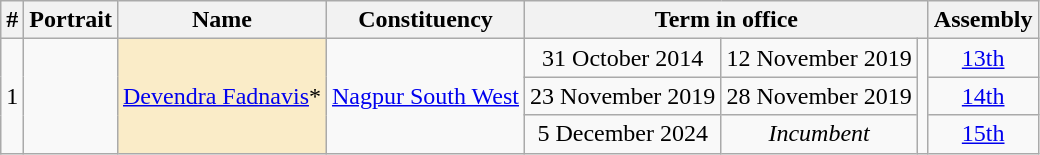<table class="wikitable plainrowheaders" style="text-align:center">
<tr align=center>
<th>#</th>
<th>Portrait</th>
<th>Name</th>
<th>Constituency</th>
<th colspan="3">Term in office</th>
<th>Assembly</th>
</tr>
<tr align="center">
<td rowspan="3">1</td>
<td rowspan="3"></td>
<td style="background:#faecc8;text-align:center;" rowspan="3"><a href='#'>Devendra Fadnavis</a>*</td>
<td rowspan="3"><a href='#'>Nagpur South West</a></td>
<td>31 October 2014</td>
<td>12 November 2019</td>
<td rowspan="3"></td>
<td><a href='#'>13th</a></td>
</tr>
<tr align="center">
<td>23 November 2019</td>
<td>28 November 2019</td>
<td><a href='#'>14th</a></td>
</tr>
<tr align="center">
<td>5 December 2024</td>
<td><em>Incumbent</em></td>
<td><a href='#'>15th</a></td>
</tr>
</table>
